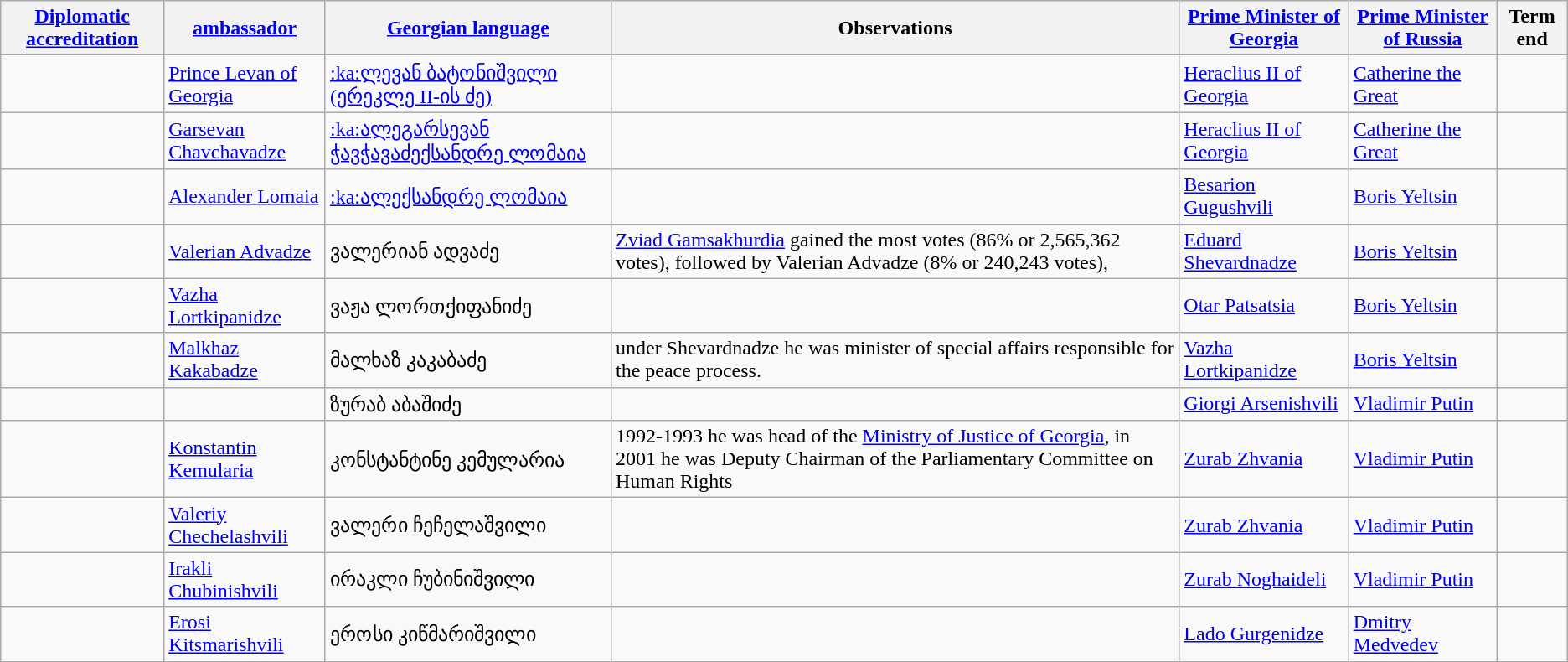<table class="wikitable sortable">
<tr>
<th><a href='#'>Diplomatic accreditation</a></th>
<th><a href='#'>ambassador</a></th>
<th><a href='#'>Georgian language</a></th>
<th>Observations</th>
<th><a href='#'>Prime Minister of Georgia</a></th>
<th><a href='#'>Prime Minister of Russia</a></th>
<th>Term end</th>
</tr>
<tr>
<td></td>
<td><a href='#'>Prince Levan of Georgia</a></td>
<td><a href='#'>:ka:ლევან ბატონიშვილი (ერეკლე II-ის ძე)</a></td>
<td></td>
<td><a href='#'>Heraclius II of Georgia</a></td>
<td><a href='#'>Catherine the Great</a></td>
<td></td>
</tr>
<tr>
<td></td>
<td><a href='#'>Garsevan Chavchavadze</a></td>
<td><a href='#'>:ka:ალეგარსევან ჭავჭავაძექსანდრე ლომაია</a></td>
<td></td>
<td><a href='#'>Heraclius II of Georgia</a></td>
<td><a href='#'>Catherine the Great</a></td>
<td></td>
</tr>
<tr>
<td></td>
<td><a href='#'>Alexander Lomaia</a></td>
<td><a href='#'>:ka:ალექსანდრე ლომაია</a></td>
<td></td>
<td><a href='#'>Besarion Gugushvili</a></td>
<td><a href='#'>Boris Yeltsin</a></td>
<td></td>
</tr>
<tr>
<td></td>
<td><a href='#'>Valerian Advadze</a></td>
<td>ვალერიან ადვაძე</td>
<td><a href='#'>Zviad Gamsakhurdia</a> gained the most votes (86% or 2,565,362 votes), followed by Valerian Advadze (8% or 240,243 votes),</td>
<td><a href='#'>Eduard Shevardnadze</a></td>
<td><a href='#'>Boris Yeltsin</a></td>
<td></td>
</tr>
<tr>
<td></td>
<td><a href='#'>Vazha Lortkipanidze</a></td>
<td>ვაჟა ლორთქიფანიძე</td>
<td></td>
<td><a href='#'>Otar Patsatsia</a></td>
<td><a href='#'>Boris Yeltsin</a></td>
<td></td>
</tr>
<tr>
<td></td>
<td><a href='#'>Malkhaz Kakabadze</a></td>
<td>მალხაზ კაკაბაძე</td>
<td>under Shevardnadze he was minister of special affairs responsible for the peace process.</td>
<td><a href='#'>Vazha Lortkipanidze</a></td>
<td><a href='#'>Boris Yeltsin</a></td>
<td></td>
</tr>
<tr>
<td></td>
<td></td>
<td>ზურაბ აბაშიძე</td>
<td></td>
<td><a href='#'>Giorgi Arsenishvili</a></td>
<td><a href='#'>Vladimir Putin</a></td>
<td></td>
</tr>
<tr>
<td></td>
<td><a href='#'>Konstantin Kemularia</a></td>
<td>კონსტანტინე კემულარია</td>
<td>1992-1993 he was head of the <a href='#'>Ministry of Justice of Georgia</a>, in 2001 he was Deputy Chairman of the Parliamentary Committee on Human Rights</td>
<td><a href='#'>Zurab Zhvania</a></td>
<td><a href='#'>Vladimir Putin</a></td>
<td></td>
</tr>
<tr>
<td></td>
<td><a href='#'>Valeriy Chechelashvili</a></td>
<td>ვალერი ჩეჩელაშვილი</td>
<td></td>
<td><a href='#'>Zurab Zhvania</a></td>
<td><a href='#'>Vladimir Putin</a></td>
<td></td>
</tr>
<tr>
<td></td>
<td><a href='#'>Irakli Chubinishvili</a></td>
<td>ირაკლი ჩუბინიშვილი</td>
<td></td>
<td><a href='#'>Zurab Noghaideli</a></td>
<td><a href='#'>Vladimir Putin</a></td>
<td></td>
</tr>
<tr>
<td></td>
<td><a href='#'>Erosi Kitsmarishvili</a></td>
<td>ეროსი კიწმარიშვილი</td>
<td></td>
<td><a href='#'>Lado Gurgenidze</a></td>
<td><a href='#'>Dmitry Medvedev</a></td>
<td></td>
</tr>
</table>
